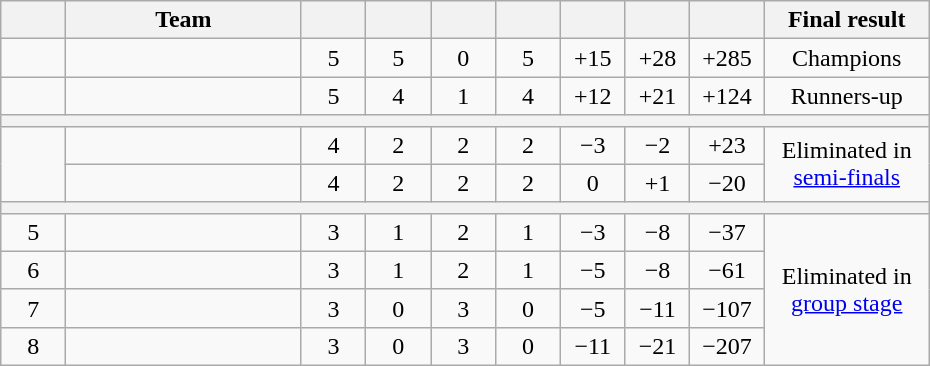<table class=wikitable style="text-align:center;" width=620>
<tr>
<th width=5.5%></th>
<th width=20%>Team</th>
<th width=5.5%></th>
<th width=5.5%></th>
<th width=5.5%></th>
<th width=5.5%></th>
<th width=5.5%></th>
<th width=5.5%></th>
<th width=5.5%></th>
<th width=14%>Final result</th>
</tr>
<tr>
<td></td>
<td align="left"></td>
<td>5</td>
<td>5</td>
<td>0</td>
<td>5</td>
<td>+15</td>
<td>+28</td>
<td>+285</td>
<td>Champions</td>
</tr>
<tr>
<td></td>
<td align="left"></td>
<td>5</td>
<td>4</td>
<td>1</td>
<td>4</td>
<td>+12</td>
<td>+21</td>
<td>+124</td>
<td>Runners-up</td>
</tr>
<tr>
<th colspan="10"></th>
</tr>
<tr>
<td rowspan="2"></td>
<td align="left"></td>
<td>4</td>
<td>2</td>
<td>2</td>
<td>2</td>
<td>−3</td>
<td>−2</td>
<td>+23</td>
<td rowspan="2">Eliminated in <a href='#'>semi-finals</a></td>
</tr>
<tr>
<td align="left"></td>
<td>4</td>
<td>2</td>
<td>2</td>
<td>2</td>
<td>0</td>
<td>+1</td>
<td>−20</td>
</tr>
<tr>
<th colspan="10"></th>
</tr>
<tr>
<td>5</td>
<td align="left"></td>
<td>3</td>
<td>1</td>
<td>2</td>
<td>1</td>
<td>−3</td>
<td>−8</td>
<td>−37</td>
<td rowspan="4">Eliminated in <a href='#'>group stage</a></td>
</tr>
<tr>
<td>6</td>
<td align="left"></td>
<td>3</td>
<td>1</td>
<td>2</td>
<td>1</td>
<td>−5</td>
<td>−8</td>
<td>−61</td>
</tr>
<tr>
<td>7</td>
<td align="left"></td>
<td>3</td>
<td>0</td>
<td>3</td>
<td>0</td>
<td>−5</td>
<td>−11</td>
<td>−107</td>
</tr>
<tr>
<td>8</td>
<td align="left"></td>
<td>3</td>
<td>0</td>
<td>3</td>
<td>0</td>
<td>−11</td>
<td>−21</td>
<td>−207</td>
</tr>
</table>
